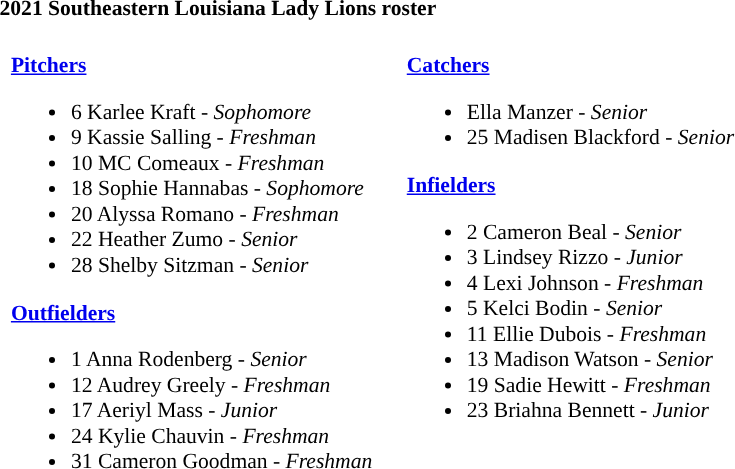<table class="toccolours" style="text-align: left; font-size:90%;">
<tr>
<th colspan="9">2021 Southeastern Louisiana Lady Lions roster</th>
</tr>
<tr>
<td width="03"> </td>
<td valign="top"><br><strong><a href='#'>Pitchers</a></strong><ul><li>6 Karlee Kraft - <em>Sophomore</em></li><li>9 Kassie Salling - <em>Freshman</em></li><li>10 MC Comeaux - <em>Freshman</em></li><li>18 Sophie Hannabas - <em>Sophomore</em></li><li>20 Alyssa Romano - <em>Freshman</em></li><li>22 Heather Zumo - <em>Senior</em></li><li>28 Shelby Sitzman - <em>Senior</em></li></ul><strong><a href='#'>Outfielders</a></strong><ul><li>1 Anna Rodenberg - <em>Senior</em></li><li>12 Audrey Greely - <em>Freshman</em></li><li>17 Aeriyl Mass - <em>Junior</em></li><li>24 Kylie Chauvin - <em>Freshman</em></li><li>31 Cameron Goodman - <em>Freshman</em></li></ul></td>
<td width="15"> </td>
<td valign="top"><br><strong><a href='#'>Catchers</a></strong><ul><li>Ella Manzer - <em>Senior</em></li><li>25 Madisen Blackford - <em>Senior</em></li></ul><strong><a href='#'>Infielders</a></strong><ul><li>2 Cameron Beal - <em>Senior</em></li><li>3 Lindsey Rizzo - <em>Junior</em></li><li>4 Lexi Johnson - <em>Freshman</em></li><li>5 Kelci Bodin - <em>Senior</em></li><li>11 Ellie Dubois - <em>Freshman</em></li><li>13 Madison Watson - <em>Senior</em></li><li>19 Sadie Hewitt - <em>Freshman</em></li><li>23 Briahna Bennett - <em>Junior</em></li></ul></td>
</tr>
</table>
